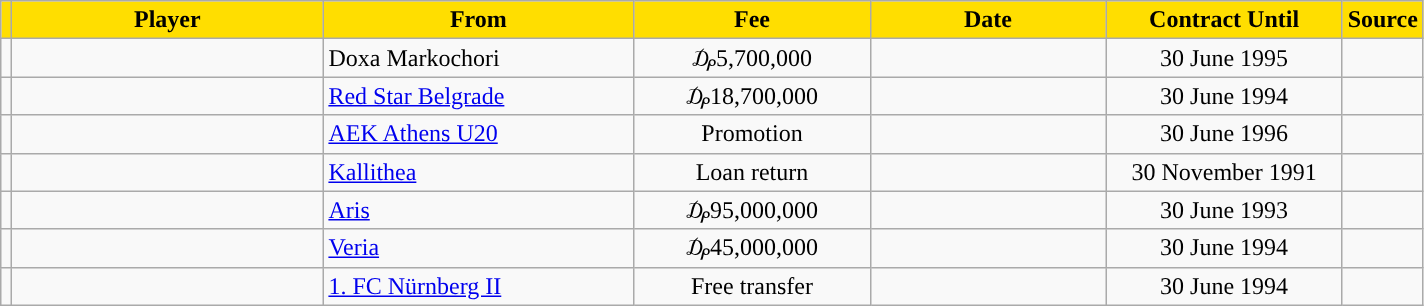<table class="wikitable sortable">
<tr>
<th style="background:#FFDE00"></th>
<th width=200 style="background:#FFDE00">Player</th>
<th width=200 style="background:#FFDE00">From</th>
<th width=150 style="background:#FFDE00">Fee</th>
<th width=150 style="background:#FFDE00">Date</th>
<th width=150 style="background:#FFDE00">Contract Until</th>
<th style="background:#FFDE00">Source</th>
</tr>
<tr>
<td align=center></td>
<td></td>
<td> Doxa Markochori</td>
<td align=center>₯5,700,000</td>
<td align=center></td>
<td align=center>30 June 1995</td>
<td align=center></td>
</tr>
<tr>
<td align=center></td>
<td></td>
<td> <a href='#'>Red Star Belgrade</a></td>
<td align=center>₯18,700,000</td>
<td align=center></td>
<td align=center>30 June 1994</td>
<td align=center></td>
</tr>
<tr>
<td align=center></td>
<td></td>
<td> <a href='#'>AEK Athens U20</a></td>
<td align=center>Promotion</td>
<td align=center></td>
<td align=center>30 June 1996</td>
<td align=center></td>
</tr>
<tr>
<td align=center></td>
<td></td>
<td> <a href='#'>Kallithea</a></td>
<td align=center>Loan return</td>
<td align=center></td>
<td align=center>30 November 1991</td>
<td align=center></td>
</tr>
<tr>
<td align=center></td>
<td></td>
<td> <a href='#'>Aris</a></td>
<td align=center>₯95,000,000</td>
<td align=center></td>
<td align=center>30 June 1993</td>
<td align=center></td>
</tr>
<tr>
<td align=center></td>
<td></td>
<td> <a href='#'>Veria</a></td>
<td align=center>₯45,000,000</td>
<td align=center></td>
<td align=center>30 June 1994</td>
<td align=center></td>
</tr>
<tr>
<td align=center></td>
<td></td>
<td> <a href='#'>1. FC Nürnberg II</a></td>
<td align=center>Free transfer</td>
<td align=center></td>
<td align=center>30 June 1994</td>
<td align=center></td>
</tr>
</table>
